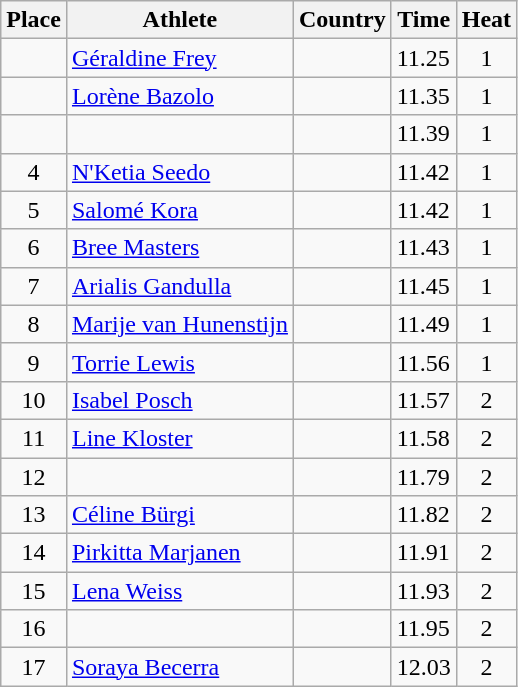<table class="wikitable">
<tr>
<th>Place</th>
<th>Athlete</th>
<th>Country</th>
<th>Time</th>
<th>Heat</th>
</tr>
<tr>
<td align=center></td>
<td><a href='#'>Géraldine Frey</a></td>
<td></td>
<td>11.25</td>
<td align=center>1</td>
</tr>
<tr>
<td align=center></td>
<td><a href='#'>Lorène Bazolo</a></td>
<td></td>
<td>11.35</td>
<td align=center>1</td>
</tr>
<tr>
<td align=center></td>
<td></td>
<td></td>
<td>11.39</td>
<td align=center>1</td>
</tr>
<tr>
<td align=center>4</td>
<td><a href='#'>N'Ketia Seedo</a></td>
<td></td>
<td>11.42</td>
<td align=center>1</td>
</tr>
<tr>
<td align=center>5</td>
<td><a href='#'>Salomé Kora</a></td>
<td></td>
<td>11.42</td>
<td align=center>1</td>
</tr>
<tr>
<td align=center>6</td>
<td><a href='#'>Bree Masters</a></td>
<td></td>
<td>11.43</td>
<td align=center>1</td>
</tr>
<tr>
<td align=center>7</td>
<td><a href='#'>Arialis Gandulla</a></td>
<td></td>
<td>11.45</td>
<td align=center>1</td>
</tr>
<tr>
<td align=center>8</td>
<td><a href='#'>Marije van Hunenstijn</a></td>
<td></td>
<td>11.49</td>
<td align=center>1</td>
</tr>
<tr>
<td align=center>9</td>
<td><a href='#'>Torrie Lewis</a></td>
<td></td>
<td>11.56</td>
<td align=center>1</td>
</tr>
<tr>
<td align=center>10</td>
<td><a href='#'>Isabel Posch</a></td>
<td></td>
<td>11.57</td>
<td align=center>2</td>
</tr>
<tr>
<td align=center>11</td>
<td><a href='#'>Line Kloster</a></td>
<td></td>
<td>11.58</td>
<td align=center>2</td>
</tr>
<tr>
<td align=center>12</td>
<td></td>
<td></td>
<td>11.79</td>
<td align=center>2</td>
</tr>
<tr>
<td align=center>13</td>
<td><a href='#'>Céline Bürgi</a></td>
<td></td>
<td>11.82</td>
<td align=center>2</td>
</tr>
<tr>
<td align=center>14</td>
<td><a href='#'>Pirkitta Marjanen</a></td>
<td></td>
<td>11.91</td>
<td align=center>2</td>
</tr>
<tr>
<td align=center>15</td>
<td><a href='#'>Lena Weiss</a></td>
<td></td>
<td>11.93</td>
<td align=center>2</td>
</tr>
<tr>
<td align=center>16</td>
<td></td>
<td></td>
<td>11.95</td>
<td align=center>2</td>
</tr>
<tr>
<td align=center>17</td>
<td><a href='#'>Soraya Becerra</a></td>
<td></td>
<td>12.03</td>
<td align=center>2</td>
</tr>
</table>
